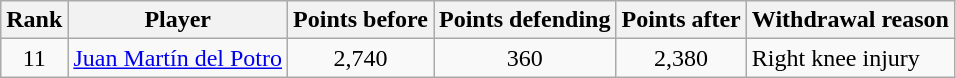<table class="wikitable">
<tr>
<th>Rank</th>
<th>Player</th>
<th>Points before</th>
<th>Points defending</th>
<th>Points after</th>
<th>Withdrawal reason</th>
</tr>
<tr>
<td style="text-align:center;">11</td>
<td style="text-align:left;" data-sort-value=> <a href='#'>Juan Martín del Potro</a></td>
<td style="text-align:center;">2,740</td>
<td style="text-align:center;">360</td>
<td style="text-align:center;">2,380</td>
<td>Right knee injury</td>
</tr>
</table>
